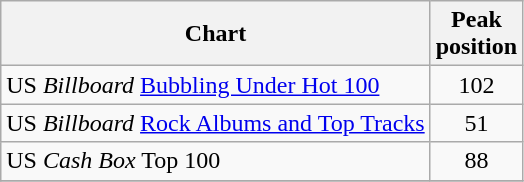<table class="wikitable sortable">
<tr>
<th>Chart</th>
<th>Peak<br>position</th>
</tr>
<tr>
<td>US <em>Billboard</em> <a href='#'>Bubbling Under Hot 100</a></td>
<td align="center">102</td>
</tr>
<tr>
<td>US <em>Billboard</em> <a href='#'>Rock Albums and Top Tracks</a></td>
<td align="center">51</td>
</tr>
<tr>
<td>US <em>Cash Box</em> Top 100</td>
<td align="center">88</td>
</tr>
<tr>
</tr>
</table>
